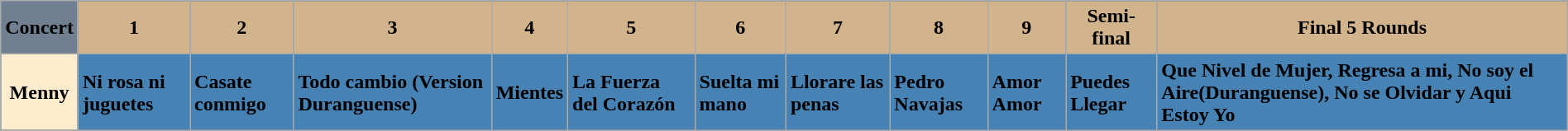<table class="wikitable" style="background:SteelBlue; width:100%;">
<tr>
<th style="background:Slategrey;">Concert</th>
<th style="background:Tan;">1</th>
<th style="background:Tan;">2</th>
<th style="background:Tan;">3</th>
<th style="background:Tan;">4</th>
<th style="background:Tan;">5</th>
<th style="background:Tan;">6</th>
<th style="background:Tan;">7</th>
<th style="background:Tan;">8</th>
<th style="background:Tan;">9</th>
<th style="background:Tan;">Semi-final</th>
<th style="background:Tan;">Final 5 Rounds</th>
</tr>
<tr>
<th style="background:BlanchedAlmond;">Menny</th>
<td><strong>Ni rosa ni juguetes</strong></td>
<td><strong>Casate conmigo</strong></td>
<td><strong>Todo cambio (Version Duranguense)</strong></td>
<td><strong>Mientes</strong></td>
<td><strong>La Fuerza del Corazón</strong></td>
<td><strong>Suelta mi mano</strong></td>
<td><strong>Llorare las penas</strong></td>
<td><strong>Pedro Navajas</strong></td>
<td><strong>Amor Amor</strong></td>
<td><strong>Puedes Llegar</strong></td>
<td><strong>Que Nivel de Mujer, Regresa a mi, No soy el Aire(Duranguense), No se Olvidar y Aqui Estoy Yo</strong></td>
</tr>
</table>
